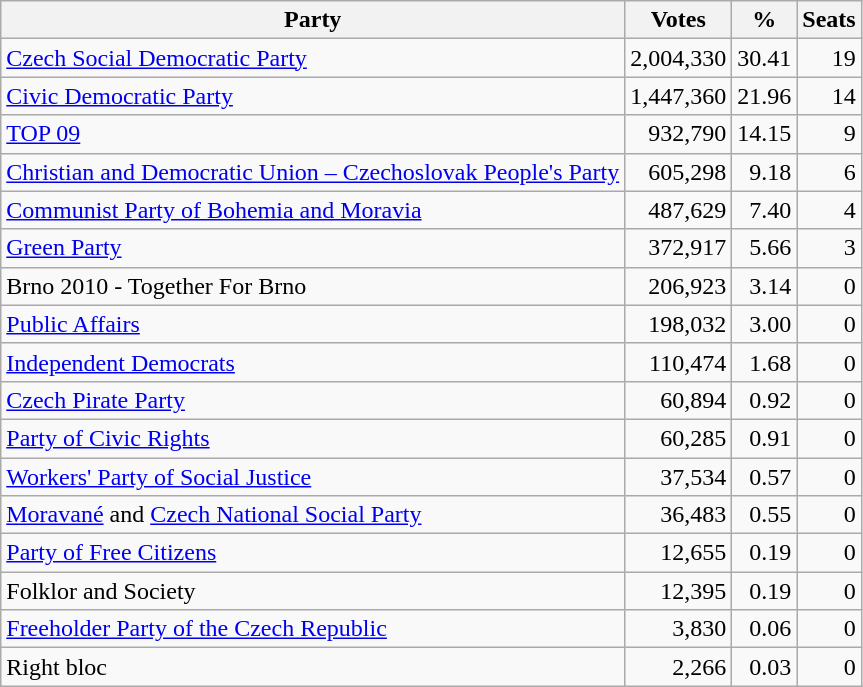<table class=wikitable style=text-align:right>
<tr>
<th>Party</th>
<th>Votes</th>
<th>%</th>
<th>Seats</th>
</tr>
<tr>
<td align=left><a href='#'>Czech Social Democratic Party</a></td>
<td>2,004,330</td>
<td>30.41</td>
<td>19</td>
</tr>
<tr>
<td align=left><a href='#'>Civic Democratic Party</a></td>
<td>1,447,360</td>
<td>21.96</td>
<td>14</td>
</tr>
<tr>
<td align=left><a href='#'>TOP 09</a></td>
<td>932,790</td>
<td>14.15</td>
<td>9</td>
</tr>
<tr>
<td align=left><a href='#'>Christian and Democratic Union – Czechoslovak People's Party</a></td>
<td>605,298</td>
<td>9.18</td>
<td>6</td>
</tr>
<tr>
<td align=left><a href='#'>Communist Party of Bohemia and Moravia</a></td>
<td>487,629</td>
<td>7.40</td>
<td>4</td>
</tr>
<tr>
<td align=left><a href='#'>Green Party</a></td>
<td>372,917</td>
<td>5.66</td>
<td>3</td>
</tr>
<tr>
<td align=left>Brno 2010 - Together For Brno</td>
<td>206,923</td>
<td>3.14</td>
<td>0</td>
</tr>
<tr>
<td align=left><a href='#'>Public Affairs</a></td>
<td>198,032</td>
<td>3.00</td>
<td>0</td>
</tr>
<tr>
<td align=left><a href='#'>Independent Democrats</a></td>
<td>110,474</td>
<td>1.68</td>
<td>0</td>
</tr>
<tr>
<td align=left><a href='#'>Czech Pirate Party</a></td>
<td>60,894</td>
<td>0.92</td>
<td>0</td>
</tr>
<tr>
<td align=left><a href='#'>Party of Civic Rights</a></td>
<td>60,285</td>
<td>0.91</td>
<td>0</td>
</tr>
<tr>
<td align=left><a href='#'>Workers' Party of Social Justice</a></td>
<td>37,534</td>
<td>0.57</td>
<td>0</td>
</tr>
<tr>
<td align=left><a href='#'>Moravané</a> and <a href='#'>Czech National Social Party</a></td>
<td>36,483</td>
<td>0.55</td>
<td>0</td>
</tr>
<tr>
<td align=left><a href='#'>Party of Free Citizens</a></td>
<td>12,655</td>
<td>0.19</td>
<td>0</td>
</tr>
<tr>
<td align=left>Folklor and Society</td>
<td>12,395</td>
<td>0.19</td>
<td>0</td>
</tr>
<tr>
<td align=left><a href='#'>Freeholder Party of the Czech Republic</a></td>
<td>3,830</td>
<td>0.06</td>
<td>0</td>
</tr>
<tr>
<td align=left>Right bloc</td>
<td>2,266</td>
<td>0.03</td>
<td>0</td>
</tr>
</table>
